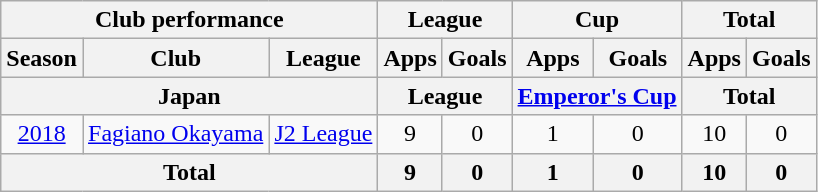<table class="wikitable" style="text-align:center;">
<tr>
<th colspan=3>Club performance</th>
<th colspan=2>League</th>
<th colspan=2>Cup</th>
<th colspan=2>Total</th>
</tr>
<tr>
<th>Season</th>
<th>Club</th>
<th>League</th>
<th>Apps</th>
<th>Goals</th>
<th>Apps</th>
<th>Goals</th>
<th>Apps</th>
<th>Goals</th>
</tr>
<tr>
<th colspan=3>Japan</th>
<th colspan=2>League</th>
<th colspan=2><a href='#'>Emperor's Cup</a></th>
<th colspan=2>Total</th>
</tr>
<tr>
<td><a href='#'>2018</a></td>
<td rowspan="1"><a href='#'>Fagiano Okayama</a></td>
<td rowspan="1"><a href='#'>J2 League</a></td>
<td>9</td>
<td>0</td>
<td>1</td>
<td>0</td>
<td>10</td>
<td>0</td>
</tr>
<tr>
<th colspan=3>Total</th>
<th>9</th>
<th>0</th>
<th>1</th>
<th>0</th>
<th>10</th>
<th>0</th>
</tr>
</table>
